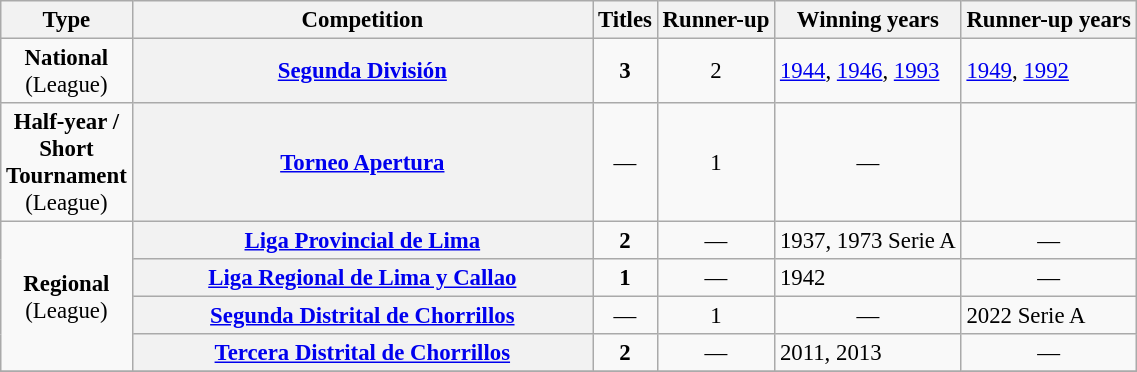<table class="wikitable plainrowheaders" style="font-size:95%; text-align:center;">
<tr>
<th>Type</th>
<th width=300px>Competition</th>
<th>Titles</th>
<th>Runner-up</th>
<th>Winning years</th>
<th>Runner-up years</th>
</tr>
<tr>
<td rowspan=1><strong>National</strong><br>(League)</td>
<th scope=col><a href='#'>Segunda División</a></th>
<td><strong>3</strong></td>
<td>2</td>
<td align="left"><a href='#'>1944</a>, <a href='#'>1946</a>,  <a href='#'>1993</a></td>
<td align="left"><a href='#'>1949</a>, <a href='#'>1992</a></td>
</tr>
<tr>
<td rowspan=1><strong>Half-year /<br>Short<br>Tournament</strong><br>(League)</td>
<th scope=col><a href='#'>Torneo Apertura</a></th>
<td style="text-align:center;">—</td>
<td>1</td>
<td style="text-align:center;">—</td>
<td></td>
</tr>
<tr>
<td rowspan=4><strong>Regional</strong><br>(League)</td>
<th scope=col><a href='#'>Liga Provincial de Lima</a></th>
<td><strong>2</strong></td>
<td style="text-align:center;">—</td>
<td align="left">1937, 1973 Serie A</td>
<td style="text-align:center;">—</td>
</tr>
<tr>
<th scope=col><a href='#'>Liga Regional de Lima y Callao</a></th>
<td><strong>1</strong></td>
<td style="text-align:center;">—</td>
<td align="left">1942</td>
<td style="text-align:center;">—</td>
</tr>
<tr>
<th scope=col><a href='#'>Segunda Distrital de Chorrillos</a></th>
<td style="text-align:center;">—</td>
<td>1</td>
<td style="text-align:center;">—</td>
<td align="left">2022 Serie A</td>
</tr>
<tr>
<th scope=col><a href='#'>Tercera Distrital de Chorrillos</a></th>
<td><strong>2</strong></td>
<td style="text-align:center;">—</td>
<td align="left">2011, 2013</td>
<td style="text-align:center;">—</td>
</tr>
<tr>
</tr>
</table>
